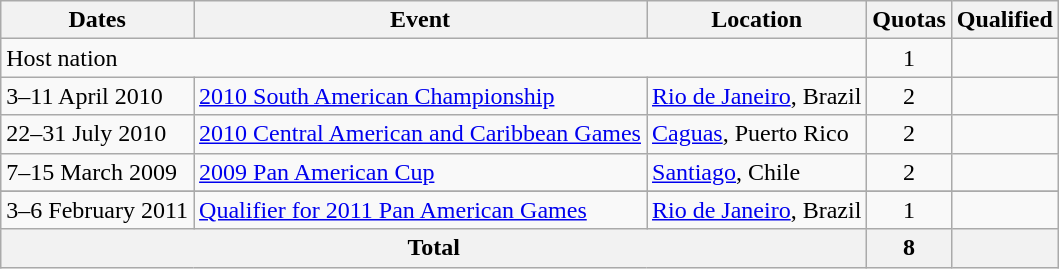<table class="wikitable">
<tr>
<th>Dates</th>
<th>Event</th>
<th>Location</th>
<th>Quotas</th>
<th>Qualified</th>
</tr>
<tr>
<td colspan=3>Host nation</td>
<td align=center>1</td>
<td></td>
</tr>
<tr>
<td>3–11 April 2010</td>
<td><a href='#'>2010 South American Championship</a></td>
<td><a href='#'>Rio de Janeiro</a>, Brazil</td>
<td align=center>2</td>
<td><br></td>
</tr>
<tr>
<td>22–31 July 2010</td>
<td><a href='#'>2010 Central American and Caribbean Games</a></td>
<td><a href='#'>Caguas</a>, Puerto Rico</td>
<td align=center>2</td>
<td><br></td>
</tr>
<tr>
<td>7–15 March 2009</td>
<td><a href='#'>2009 Pan American Cup</a></td>
<td><a href='#'>Santiago</a>, Chile</td>
<td align=center>2</td>
<td><br></td>
</tr>
<tr>
</tr>
<tr>
<td>3–6 February 2011</td>
<td><a href='#'>Qualifier for 2011 Pan American Games</a></td>
<td><a href='#'>Rio de Janeiro</a>, Brazil</td>
<td align=center>1</td>
<td></td>
</tr>
<tr>
<th colspan=3>Total</th>
<th>8</th>
<th></th>
</tr>
</table>
